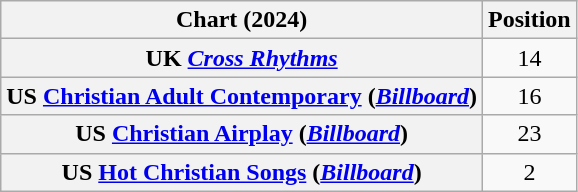<table class="wikitable sortable plainrowheaders" style="text-align:center">
<tr>
<th scope="col">Chart (2024)</th>
<th scope="col">Position</th>
</tr>
<tr>
<th scope="row">UK <em><a href='#'>Cross Rhythms</a></em></th>
<td>14</td>
</tr>
<tr>
<th scope="row">US <a href='#'>Christian Adult Contemporary</a> (<em><a href='#'>Billboard</a></em>)</th>
<td>16</td>
</tr>
<tr>
<th scope="row">US <a href='#'>Christian Airplay</a> (<em><a href='#'>Billboard</a></em>)</th>
<td>23</td>
</tr>
<tr>
<th scope="row">US <a href='#'>Hot Christian Songs</a> (<em><a href='#'>Billboard</a></em>)</th>
<td>2</td>
</tr>
</table>
